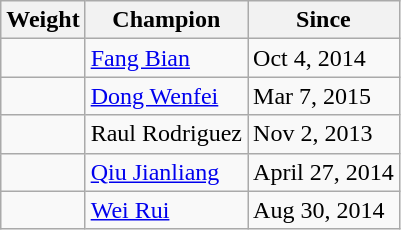<table class="wikitable">
<tr>
<th>Weight</th>
<th>Champion</th>
<th>Since</th>
</tr>
<tr>
<td></td>
<td> <a href='#'>Fang Bian</a></td>
<td>Oct 4, 2014</td>
</tr>
<tr>
<td></td>
<td> <a href='#'>Dong Wenfei</a></td>
<td>Mar 7, 2015</td>
</tr>
<tr>
<td></td>
<td> Raul Rodriguez</td>
<td>Nov 2, 2013</td>
</tr>
<tr>
<td></td>
<td> <a href='#'>Qiu Jianliang</a></td>
<td>April 27, 2014</td>
</tr>
<tr>
<td></td>
<td> <a href='#'>Wei Rui</a></td>
<td>Aug 30, 2014</td>
</tr>
</table>
